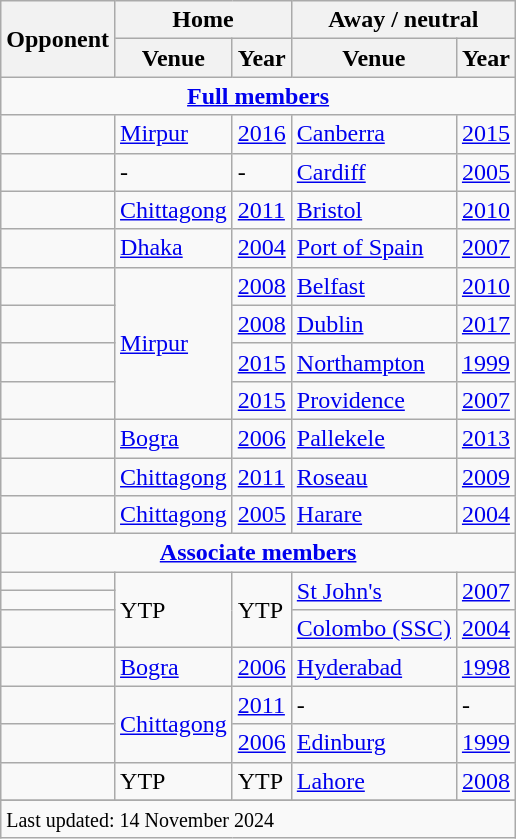<table class="wikitable plainrowheaders sortable">
<tr>
<th rowspan="2">Opponent</th>
<th colspan="2">Home</th>
<th colspan="2">Away / neutral</th>
</tr>
<tr>
<th>Venue</th>
<th style="text-align:center">Year</th>
<th style="text-align:center">Venue</th>
<th style="text-align:center">Year</th>
</tr>
<tr>
<td colspan="9" style="text-align: center;"><strong><a href='#'>Full members</a></strong></td>
</tr>
<tr>
<td></td>
<td><a href='#'>Mirpur</a></td>
<td><a href='#'>2016</a></td>
<td><a href='#'>Canberra</a></td>
<td><a href='#'>2015</a> </td>
</tr>
<tr>
<td></td>
<td>-</td>
<td>-</td>
<td><a href='#'>Cardiff</a></td>
<td><a href='#'>2005</a></td>
</tr>
<tr>
<td></td>
<td><a href='#'>Chittagong</a></td>
<td><a href='#'>2011</a> </td>
<td><a href='#'>Bristol</a></td>
<td><a href='#'>2010</a></td>
</tr>
<tr>
<td></td>
<td><a href='#'>Dhaka</a></td>
<td><a href='#'>2004</a></td>
<td><a href='#'>Port of Spain</a></td>
<td><a href='#'>2007</a> </td>
</tr>
<tr>
<td></td>
<td rowspan=4><a href='#'>Mirpur</a></td>
<td><a href='#'>2008</a></td>
<td><a href='#'>Belfast</a></td>
<td><a href='#'>2010</a></td>
</tr>
<tr>
<td></td>
<td><a href='#'>2008</a></td>
<td><a href='#'>Dublin</a></td>
<td><a href='#'>2017</a></td>
</tr>
<tr>
<td></td>
<td><a href='#'>2015</a></td>
<td><a href='#'>Northampton</a></td>
<td><a href='#'>1999</a> </td>
</tr>
<tr>
<td></td>
<td><a href='#'>2015</a></td>
<td><a href='#'>Providence</a></td>
<td><a href='#'>2007</a> </td>
</tr>
<tr>
<td></td>
<td><a href='#'>Bogra</a></td>
<td><a href='#'>2006</a></td>
<td><a href='#'>Pallekele</a></td>
<td><a href='#'>2013</a></td>
</tr>
<tr>
<td></td>
<td><a href='#'>Chittagong</a></td>
<td><a href='#'>2011</a></td>
<td><a href='#'>Roseau</a></td>
<td><a href='#'>2009</a></td>
</tr>
<tr>
<td></td>
<td><a href='#'>Chittagong</a></td>
<td><a href='#'>2005</a></td>
<td><a href='#'>Harare</a></td>
<td><a href='#'>2004</a></td>
</tr>
<tr>
<td colspan="10" style="text-align: center;"><strong><a href='#'>Associate members</a></strong></td>
</tr>
<tr>
<td></td>
<td rowspan=3>YTP</td>
<td rowspan=3>YTP</td>
<td rowspan=2><a href='#'>St John's</a></td>
<td rowspan=2><a href='#'>2007</a></td>
</tr>
<tr>
<td></td>
</tr>
<tr>
<td></td>
<td><a href='#'>Colombo (SSC)</a></td>
<td><a href='#'>2004</a></td>
</tr>
<tr>
<td></td>
<td><a href='#'>Bogra</a></td>
<td><a href='#'>2006</a></td>
<td><a href='#'>Hyderabad</a></td>
<td><a href='#'>1998</a></td>
</tr>
<tr>
<td></td>
<td rowspan=2><a href='#'>Chittagong</a></td>
<td><a href='#'>2011</a> </td>
<td>-</td>
<td>-</td>
</tr>
<tr>
<td></td>
<td><a href='#'>2006</a></td>
<td><a href='#'>Edinburg</a></td>
<td><a href='#'>1999</a> </td>
</tr>
<tr>
<td></td>
<td>YTP</td>
<td>YTP</td>
<td><a href='#'>Lahore</a></td>
<td><a href='#'>2008</a></td>
</tr>
<tr>
</tr>
<tr class=sortbottom>
<td colspan=5><small>Last updated: 14 November 2024</small></td>
</tr>
</table>
